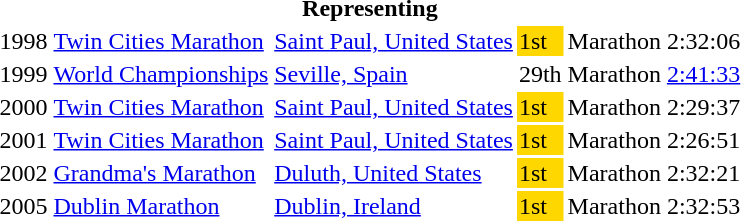<table>
<tr>
<th colspan="6">Representing </th>
</tr>
<tr>
<td>1998</td>
<td><a href='#'>Twin Cities Marathon</a></td>
<td><a href='#'>Saint Paul, United States</a></td>
<td bgcolor="gold">1st</td>
<td>Marathon</td>
<td>2:32:06</td>
</tr>
<tr>
<td>1999</td>
<td><a href='#'>World Championships</a></td>
<td><a href='#'>Seville, Spain</a></td>
<td>29th</td>
<td>Marathon</td>
<td><a href='#'>2:41:33</a></td>
</tr>
<tr>
<td>2000</td>
<td><a href='#'>Twin Cities Marathon</a></td>
<td><a href='#'>Saint Paul, United States</a></td>
<td bgcolor="gold">1st</td>
<td>Marathon</td>
<td>2:29:37</td>
</tr>
<tr>
<td>2001</td>
<td><a href='#'>Twin Cities Marathon</a></td>
<td><a href='#'>Saint Paul, United States</a></td>
<td bgcolor="gold">1st</td>
<td>Marathon</td>
<td>2:26:51</td>
</tr>
<tr>
<td>2002</td>
<td><a href='#'>Grandma's Marathon</a></td>
<td><a href='#'>Duluth, United States</a></td>
<td bgcolor="gold">1st</td>
<td>Marathon</td>
<td>2:32:21</td>
</tr>
<tr>
<td>2005</td>
<td><a href='#'>Dublin Marathon</a></td>
<td><a href='#'>Dublin, Ireland</a></td>
<td bgcolor="gold">1st</td>
<td>Marathon</td>
<td>2:32:53</td>
</tr>
</table>
